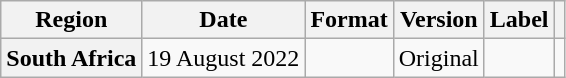<table class="wikitable plainrowheaders">
<tr>
<th>Region</th>
<th>Date</th>
<th>Format</th>
<th>Version</th>
<th>Label</th>
<th></th>
</tr>
<tr>
<th scope="row">South Africa</th>
<td>19 August 2022</td>
<td></td>
<td>Original</td>
<td></td>
<td></td>
</tr>
</table>
